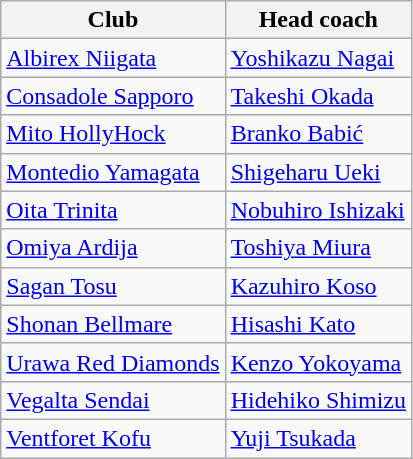<table class="wikitable sortable" style="text-align: left;">
<tr>
<th>Club</th>
<th>Head coach</th>
</tr>
<tr>
<td><a href='#'>Albirex Niigata</a></td>
<td> <a href='#'>Yoshikazu Nagai</a></td>
</tr>
<tr>
<td><a href='#'>Consadole Sapporo</a></td>
<td> <a href='#'>Takeshi Okada</a></td>
</tr>
<tr>
<td><a href='#'>Mito HollyHock</a></td>
<td> <a href='#'>Branko Babić</a></td>
</tr>
<tr>
<td><a href='#'>Montedio Yamagata</a></td>
<td> <a href='#'>Shigeharu Ueki</a></td>
</tr>
<tr>
<td><a href='#'>Oita Trinita</a></td>
<td> <a href='#'>Nobuhiro Ishizaki</a></td>
</tr>
<tr>
<td><a href='#'>Omiya Ardija</a></td>
<td> <a href='#'>Toshiya Miura</a></td>
</tr>
<tr>
<td><a href='#'>Sagan Tosu</a></td>
<td> <a href='#'>Kazuhiro Koso</a></td>
</tr>
<tr>
<td><a href='#'>Shonan Bellmare</a></td>
<td> <a href='#'>Hisashi Kato</a></td>
</tr>
<tr>
<td><a href='#'>Urawa Red Diamonds</a></td>
<td> <a href='#'>Kenzo Yokoyama</a></td>
</tr>
<tr>
<td><a href='#'>Vegalta Sendai</a></td>
<td> <a href='#'>Hidehiko Shimizu</a></td>
</tr>
<tr>
<td><a href='#'>Ventforet Kofu</a></td>
<td> <a href='#'>Yuji Tsukada</a></td>
</tr>
</table>
